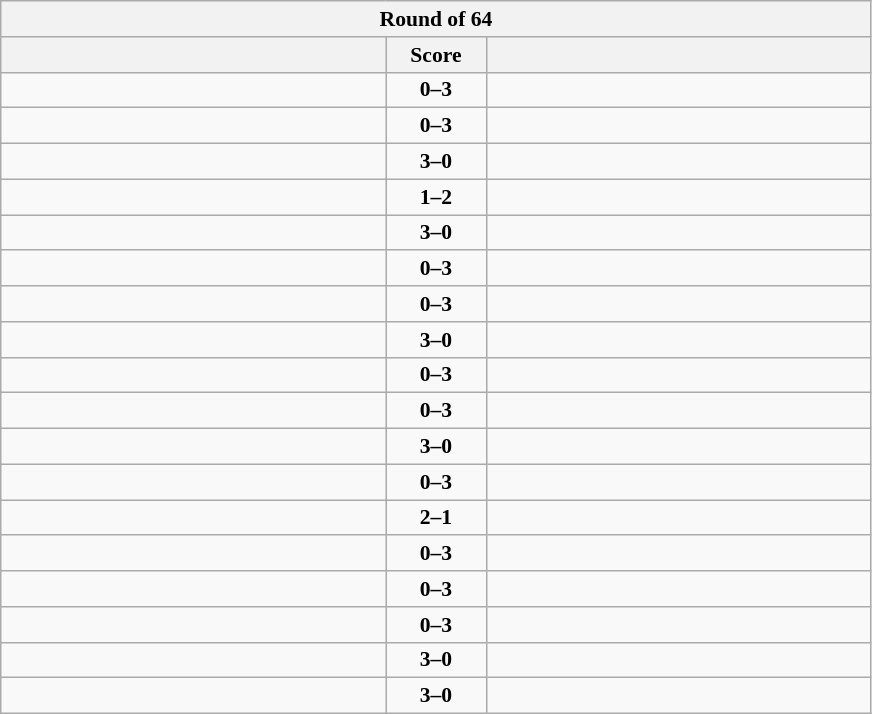<table class="wikitable" style="text-align: center; font-size:90% ">
<tr>
<th colspan=3>Round of 64</th>
</tr>
<tr>
<th align="right" width="250"></th>
<th width="60">Score</th>
<th align="left" width="250"></th>
</tr>
<tr>
<td align=left></td>
<td align=center><strong>0–3</strong></td>
<td align=left><strong></strong></td>
</tr>
<tr>
<td align=left></td>
<td align=center><strong>0–3</strong></td>
<td align=left><strong></strong></td>
</tr>
<tr>
<td align=left><strong></strong></td>
<td align=center><strong>3–0</strong></td>
<td align=left></td>
</tr>
<tr>
<td align=left></td>
<td align=center><strong>1–2</strong></td>
<td align=left><strong></strong></td>
</tr>
<tr>
<td align=left><strong></strong></td>
<td align=center><strong>3–0</strong></td>
<td align=left></td>
</tr>
<tr>
<td align=left></td>
<td align=center><strong>0–3</strong></td>
<td align=left><strong></strong></td>
</tr>
<tr>
<td align=left></td>
<td align=center><strong>0–3</strong></td>
<td align=left><strong></strong></td>
</tr>
<tr>
<td align=left><strong></strong></td>
<td align=center><strong>3–0</strong></td>
<td align=left></td>
</tr>
<tr>
<td align=left></td>
<td align=center><strong>0–3</strong></td>
<td align=left><strong></strong></td>
</tr>
<tr>
<td align=left></td>
<td align=center><strong>0–3</strong></td>
<td align=left><strong></strong></td>
</tr>
<tr>
<td align=left><strong></strong></td>
<td align=center><strong>3–0</strong></td>
<td align=left></td>
</tr>
<tr>
<td align=left></td>
<td align=center><strong>0–3</strong></td>
<td align=left><strong></strong></td>
</tr>
<tr>
<td align=left><strong></strong></td>
<td align=center><strong>2–1</strong></td>
<td align=left></td>
</tr>
<tr>
<td align=left></td>
<td align=center><strong>0–3</strong></td>
<td align=left><strong></strong></td>
</tr>
<tr>
<td align=left></td>
<td align=center><strong>0–3</strong></td>
<td align=left><strong></strong></td>
</tr>
<tr>
<td align=left></td>
<td align=center><strong>0–3</strong></td>
<td align=left><strong></strong></td>
</tr>
<tr>
<td align=left><strong></strong></td>
<td align=center><strong>3–0</strong></td>
<td align=left></td>
</tr>
<tr>
<td align=left><strong></strong></td>
<td align=center><strong>3–0</strong></td>
<td align=left></td>
</tr>
</table>
